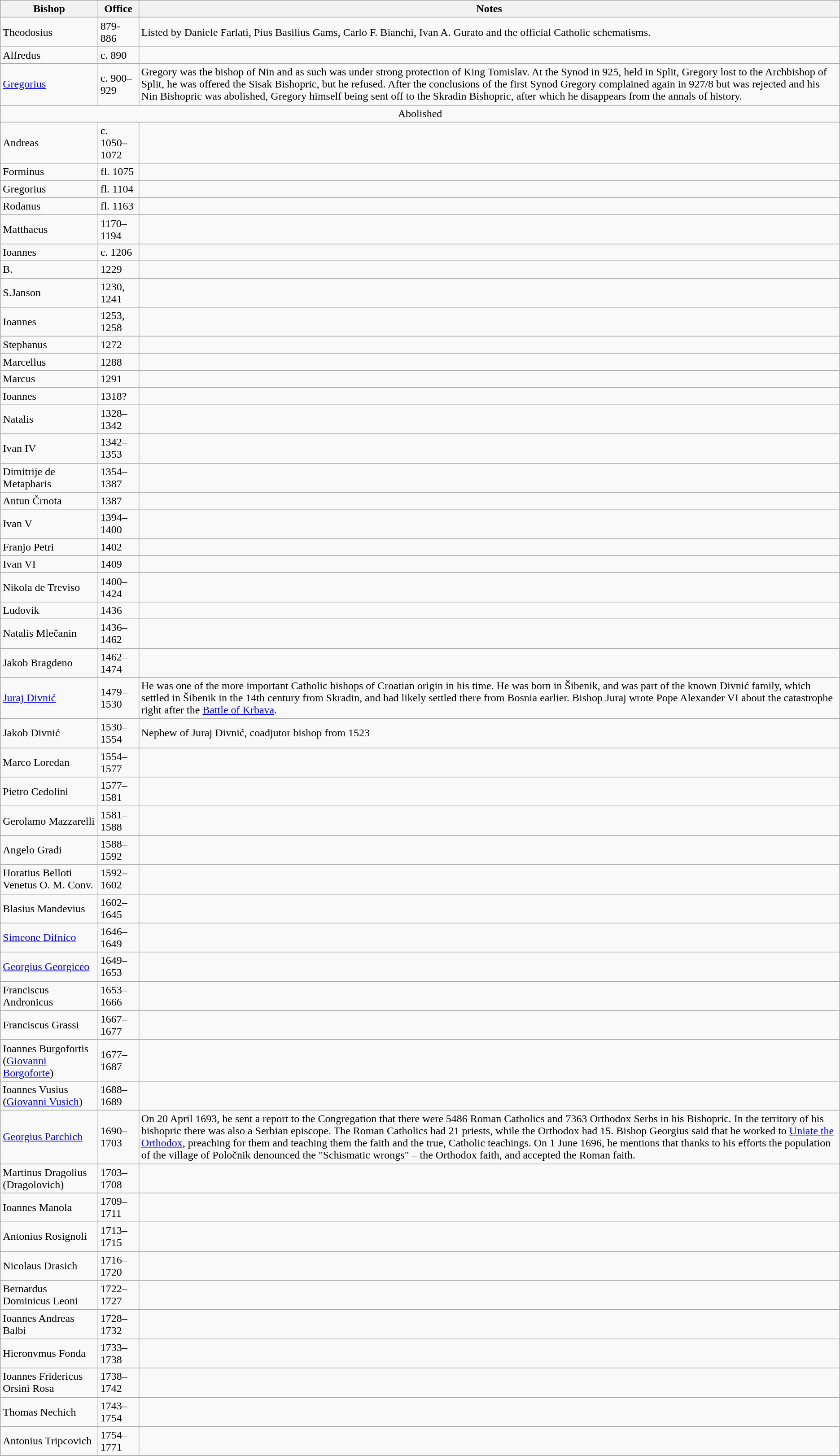<table class="wikitable">
<tr>
<th>Bishop</th>
<th>Office</th>
<th>Notes</th>
</tr>
<tr>
<td>Theodosius</td>
<td>879-886 </td>
<td>Listed by Daniele Farlati, Pius Basilius Gams, Carlo F. Bianchi, Ivan A. Gurato and the official Catholic schematisms.</td>
</tr>
<tr>
<td>Alfredus</td>
<td>c. 890 </td>
<td></td>
</tr>
<tr>
<td><a href='#'>Gregorius</a><br></td>
<td>c. 900–929</td>
<td>Gregory was the bishop of Nin and as such was under strong protection of King Tomislav. At the Synod in 925, held in Split, Gregory lost to the Archbishop of Split, he was offered the Sisak Bishopric, but he refused. After the conclusions of the first Synod Gregory complained again in 927/8 but was rejected and his Nin Bishopric was abolished, Gregory himself being sent off to the Skradin Bishopric, after which he disappears from the annals of history. </td>
</tr>
<tr>
<td colspan=3 style="text-align:center;">Abolished</td>
</tr>
<tr>
<td>Andreas</td>
<td>c. 1050–1072</td>
<td></td>
</tr>
<tr>
<td>Forminus</td>
<td>fl. 1075</td>
<td></td>
</tr>
<tr>
<td>Gregorius</td>
<td>fl. 1104</td>
<td></td>
</tr>
<tr>
<td>Rodanus</td>
<td>fl. 1163</td>
<td></td>
</tr>
<tr>
<td>Matthaeus</td>
<td>1170–1194</td>
<td></td>
</tr>
<tr>
<td>Ioannes</td>
<td>c. 1206</td>
<td></td>
</tr>
<tr>
<td>B.</td>
<td>1229 </td>
<td></td>
</tr>
<tr>
<td>S.Janson</td>
<td>1230, 1241</td>
<td></td>
</tr>
<tr>
<td>Ioannes</td>
<td>1253, 1258</td>
<td></td>
</tr>
<tr>
<td>Stephanus</td>
<td>1272</td>
<td></td>
</tr>
<tr>
<td>Marcellus</td>
<td>1288</td>
<td></td>
</tr>
<tr>
<td>Marcus</td>
<td>1291 </td>
<td></td>
</tr>
<tr>
<td>Ioannes</td>
<td>1318? </td>
<td></td>
</tr>
<tr>
<td>Natalis</td>
<td>1328–1342</td>
<td></td>
</tr>
<tr>
<td>Ivan IV</td>
<td>1342–1353</td>
<td></td>
</tr>
<tr>
<td>Dimitrije de Metapharis</td>
<td>1354–1387</td>
<td></td>
</tr>
<tr>
<td>Antun Črnota</td>
<td>1387</td>
<td></td>
</tr>
<tr>
<td>Ivan V</td>
<td>1394–1400</td>
<td></td>
</tr>
<tr>
<td>Franjo Petri</td>
<td>1402</td>
<td></td>
</tr>
<tr>
<td>Ivan VI</td>
<td>1409</td>
<td></td>
</tr>
<tr>
<td>Nikola de Treviso</td>
<td>1400–1424</td>
<td></td>
</tr>
<tr>
<td>Ludovik</td>
<td>1436</td>
<td></td>
</tr>
<tr>
<td>Natalis Mlečanin</td>
<td>1436–1462</td>
<td></td>
</tr>
<tr>
<td>Jakob Bragdeno</td>
<td>1462–1474</td>
<td></td>
</tr>
<tr>
<td><a href='#'>Juraj Divnić</a></td>
<td>1479–1530</td>
<td>He was one of the more important Catholic bishops of Croatian origin in his time. He was born in Šibenik, and was part of the known Divnić family, which settled in Šibenik in the 14th century from Skradin, and had likely settled there from Bosnia earlier. Bishop Juraj wrote Pope Alexander VI about the catastrophe right after the <a href='#'>Battle of Krbava</a>.</td>
</tr>
<tr>
<td>Jakob Divnić</td>
<td>1530–1554</td>
<td>Nephew of Juraj Divnić, coadjutor bishop from 1523</td>
</tr>
<tr>
<td>Marco Loredan</td>
<td>1554–1577</td>
<td></td>
</tr>
<tr>
<td>Pietro Cedolini</td>
<td>1577–1581</td>
<td></td>
</tr>
<tr>
<td>Gerolamo Mazzarelli</td>
<td>1581–1588</td>
<td></td>
</tr>
<tr>
<td>Angelo Gradi</td>
<td>1588–1592</td>
<td></td>
</tr>
<tr>
<td>Horatius Belloti Venetus O. M. Conv.</td>
<td>1592–1602 </td>
<td></td>
</tr>
<tr>
<td>Blasius Mandevius</td>
<td>1602–1645 </td>
<td></td>
</tr>
<tr>
<td><a href='#'>Simeone Difnico</a></td>
<td>1646–1649 </td>
<td></td>
</tr>
<tr>
<td><a href='#'>Georgius Georgiceo</a></td>
<td>1649–1653 </td>
<td></td>
</tr>
<tr>
<td>Franciscus Andronicus</td>
<td>1653–1666 </td>
<td></td>
</tr>
<tr>
<td>Franciscus Grassi</td>
<td>1667–1677 </td>
<td></td>
</tr>
<tr>
<td>Ioannes Burgofortis (<a href='#'>Giovanni Borgoforte</a>)</td>
<td>1677–1687 </td>
<td></td>
</tr>
<tr>
<td>Ioannes Vusius (<a href='#'>Giovanni Vusich</a>)</td>
<td>1688–1689 </td>
<td></td>
</tr>
<tr>
<td><a href='#'>Georgius Parchich</a></td>
<td>1690–1703 </td>
<td>On 20 April 1693, he sent a report to the Congregation that there were 5486 Roman Catholics and 7363 Orthodox Serbs in his Bishopric. In the territory of his bishopric there was also a Serbian episcope. The Roman Catholics had 21 priests, while the Orthodox had 15. Bishop Georgius said that he worked to <a href='#'>Uniate the Orthodox</a>, preaching for them and teaching them the faith and the true, Catholic teachings. On 1 June 1696, he mentions that thanks to his efforts the population of the village of Poločnik denounced the "Schismatic wrongs" – the Orthodox faith, and accepted the Roman faith. </td>
</tr>
<tr>
<td>Martinus Dragolius (Dragolovich)</td>
<td>1703–1708 </td>
<td></td>
</tr>
<tr>
<td>Ioannes Manola</td>
<td>1709–1711 </td>
<td></td>
</tr>
<tr>
<td>Antonius Rosignoli</td>
<td>1713–1715 </td>
<td></td>
</tr>
<tr>
<td>Nicolaus Drasich</td>
<td>1716–1720 </td>
<td></td>
</tr>
<tr>
<td>Bernardus Dominicus Leoni</td>
<td>1722–1727 </td>
<td></td>
</tr>
<tr>
<td>Ioannes Andreas Balbi</td>
<td>1728–1732 </td>
<td></td>
</tr>
<tr>
<td>Hieronvmus Fonda</td>
<td>1733–1738 </td>
<td></td>
</tr>
<tr>
<td>Ioannes Fridericus Orsini Rosa</td>
<td>1738–1742 </td>
<td></td>
</tr>
<tr>
<td>Thomas Nechich</td>
<td>1743–1754 </td>
<td></td>
</tr>
<tr>
<td>Antonius Tripcovich</td>
<td>1754–1771 </td>
<td></td>
</tr>
<tr>
</tr>
</table>
